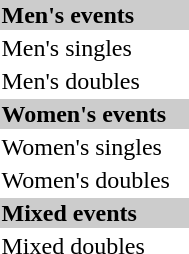<table>
<tr bgcolor="#cccccc">
<td colspan=4><strong>Men's events</strong></td>
</tr>
<tr>
<td>Men's singles<br></td>
<td></td>
<td></td>
<td></td>
</tr>
<tr>
<td>Men's doubles<br></td>
<td></td>
<td></td>
<td></td>
</tr>
<tr bgcolor="#cccccc">
<td colspan=4><strong>Women's events</strong></td>
</tr>
<tr>
<td>Women's singles<br></td>
<td></td>
<td></td>
<td></td>
</tr>
<tr>
<td>Women's doubles<br></td>
<td></td>
<td></td>
<td></td>
</tr>
<tr bgcolor="#cccccc">
<td colspan=4><strong>Mixed events</strong></td>
</tr>
<tr>
<td>Mixed doubles<br></td>
<td></td>
<td></td>
<td></td>
</tr>
</table>
